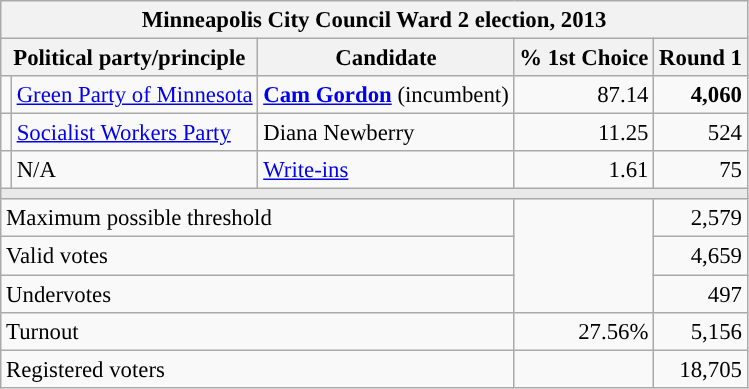<table class="wikitable" style="font-size:95%">
<tr>
<th colspan="5">Minneapolis City Council Ward 2 election, 2013</th>
</tr>
<tr>
<th colspan="2">Political party/principle</th>
<th>Candidate</th>
<th>% 1st Choice</th>
<th>Round 1</th>
</tr>
<tr>
<td style="background-color:"></td>
<td><a href='#'>Green Party of Minnesota</a></td>
<td><strong><a href='#'>Cam Gordon</a></strong> (incumbent)</td>
<td align="right">87.14</td>
<td align="right"><strong>4,060</strong></td>
</tr>
<tr>
<td style="background-color:"></td>
<td><a href='#'>Socialist Workers Party</a></td>
<td>Diana Newberry</td>
<td align="right">11.25</td>
<td align="right">524</td>
</tr>
<tr>
<td style="background-color:"></td>
<td>N/A</td>
<td><a href='#'>Write-ins</a></td>
<td align="right">1.61</td>
<td align="right">75</td>
</tr>
<tr>
<td colspan="5" style="background: #E9E9E9"></td>
</tr>
<tr>
<td colspan="3">Maximum possible threshold</td>
<td rowspan="3"></td>
<td align="right">2,579</td>
</tr>
<tr>
<td colspan="3">Valid votes</td>
<td align="right">4,659</td>
</tr>
<tr>
<td colspan="3">Undervotes</td>
<td align="right">497</td>
</tr>
<tr>
<td colspan="3">Turnout</td>
<td align="right">27.56%</td>
<td align="right">5,156</td>
</tr>
<tr>
<td colspan="3">Registered voters</td>
<td></td>
<td align="right">18,705</td>
</tr>
</table>
